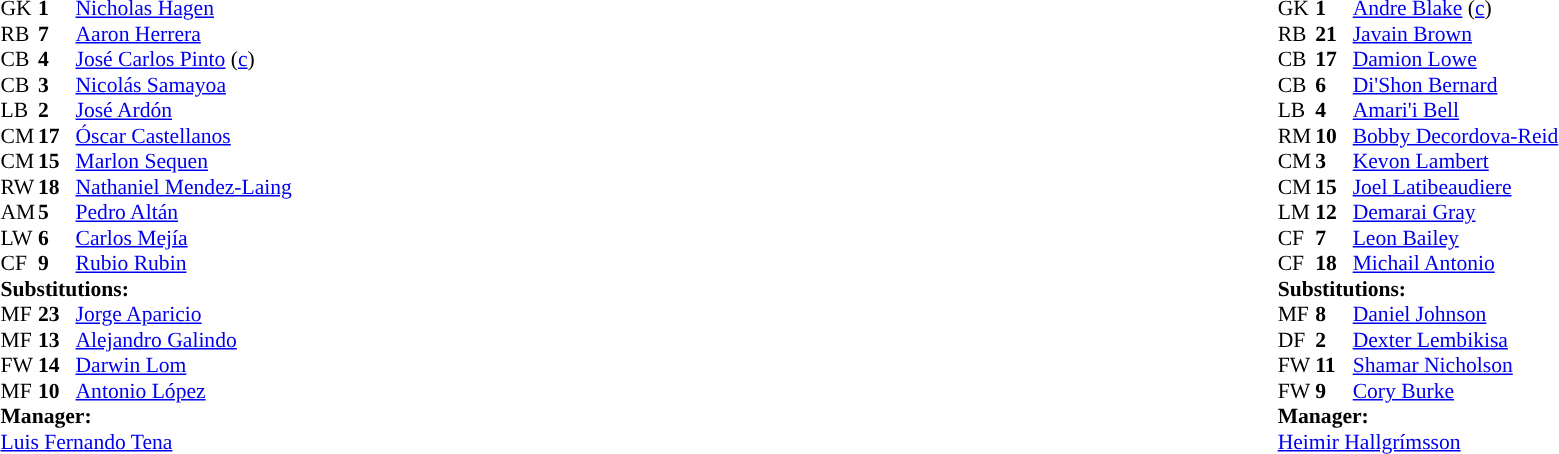<table style="width:100%;">
<tr>
<td valign="top" width="40%"><br><table style="font-size:90%" cellspacing="0" cellpadding="0">
<tr>
<th width=25></th>
<th width=25></th>
</tr>
<tr>
<td>GK</td>
<td><strong>1</strong></td>
<td><a href='#'>Nicholas Hagen</a></td>
</tr>
<tr>
<td>RB</td>
<td><strong>7</strong></td>
<td><a href='#'>Aaron Herrera</a></td>
<td></td>
<td></td>
</tr>
<tr>
<td>CB</td>
<td><strong>4</strong></td>
<td><a href='#'>José Carlos Pinto</a> (<a href='#'>c</a>)</td>
</tr>
<tr>
<td>CB</td>
<td><strong>3</strong></td>
<td><a href='#'>Nicolás Samayoa</a></td>
</tr>
<tr>
<td>LB</td>
<td><strong>2</strong></td>
<td><a href='#'>José Ardón</a></td>
<td></td>
</tr>
<tr>
<td>CM</td>
<td><strong>17</strong></td>
<td><a href='#'>Óscar Castellanos</a></td>
</tr>
<tr>
<td>CM</td>
<td><strong>15</strong></td>
<td><a href='#'>Marlon Sequen</a></td>
<td></td>
<td></td>
</tr>
<tr>
<td>RW</td>
<td><strong>18</strong></td>
<td><a href='#'>Nathaniel Mendez-Laing</a></td>
<td></td>
<td></td>
</tr>
<tr>
<td>AM</td>
<td><strong>5</strong></td>
<td><a href='#'>Pedro Altán</a></td>
<td></td>
<td></td>
</tr>
<tr>
<td>LW</td>
<td><strong>6</strong></td>
<td><a href='#'>Carlos Mejía</a></td>
<td></td>
<td></td>
</tr>
<tr>
<td>CF</td>
<td><strong>9</strong></td>
<td><a href='#'>Rubio Rubin</a></td>
</tr>
<tr>
<td colspan=3><strong>Substitutions:</strong></td>
</tr>
<tr>
<td>MF</td>
<td><strong>23</strong></td>
<td><a href='#'>Jorge Aparicio</a></td>
<td></td>
<td></td>
</tr>
<tr>
<td>MF</td>
<td><strong>13</strong></td>
<td><a href='#'>Alejandro Galindo</a></td>
<td></td>
<td></td>
</tr>
<tr>
<td>FW</td>
<td><strong>14</strong></td>
<td><a href='#'>Darwin Lom</a></td>
<td></td>
<td></td>
</tr>
<tr>
<td>MF</td>
<td><strong>10</strong></td>
<td><a href='#'>Antonio López</a></td>
<td></td>
<td></td>
</tr>
<tr>
<td colspan=3><strong>Manager:</strong></td>
</tr>
<tr>
<td colspan=3> <a href='#'>Luis Fernando Tena</a></td>
</tr>
</table>
</td>
<td valign="top"></td>
<td valign="top" width="50%"><br><table style="font-size:90%; margin:auto" cellspacing="0" cellpadding="0">
<tr>
<th width=25></th>
<th width=25></th>
</tr>
<tr>
<td>GK</td>
<td><strong>1</strong></td>
<td><a href='#'>Andre Blake</a> (<a href='#'>c</a>)</td>
</tr>
<tr>
<td>RB</td>
<td><strong>21</strong></td>
<td><a href='#'>Javain Brown</a></td>
<td></td>
<td></td>
</tr>
<tr>
<td>CB</td>
<td><strong>17</strong></td>
<td><a href='#'>Damion Lowe</a></td>
</tr>
<tr>
<td>CB</td>
<td><strong>6</strong></td>
<td><a href='#'>Di'Shon Bernard</a></td>
<td></td>
</tr>
<tr>
<td>LB</td>
<td><strong>4</strong></td>
<td><a href='#'>Amari'i Bell</a></td>
</tr>
<tr>
<td>RM</td>
<td><strong>10</strong></td>
<td><a href='#'>Bobby Decordova-Reid</a></td>
</tr>
<tr>
<td>CM</td>
<td><strong>3</strong></td>
<td><a href='#'>Kevon Lambert</a></td>
<td></td>
<td></td>
</tr>
<tr>
<td>CM</td>
<td><strong>15</strong></td>
<td><a href='#'>Joel Latibeaudiere</a></td>
</tr>
<tr>
<td>LM</td>
<td><strong>12</strong></td>
<td><a href='#'>Demarai Gray</a></td>
</tr>
<tr>
<td>CF</td>
<td><strong>7</strong></td>
<td><a href='#'>Leon Bailey</a></td>
<td></td>
<td></td>
</tr>
<tr>
<td>CF</td>
<td><strong>18</strong></td>
<td><a href='#'>Michail Antonio</a></td>
<td></td>
<td></td>
</tr>
<tr>
<td colspan=3><strong>Substitutions:</strong></td>
</tr>
<tr>
<td>MF</td>
<td><strong>8</strong></td>
<td><a href='#'>Daniel Johnson</a></td>
<td></td>
<td></td>
</tr>
<tr>
<td>DF</td>
<td><strong>2</strong></td>
<td><a href='#'>Dexter Lembikisa</a></td>
<td></td>
<td></td>
</tr>
<tr>
<td>FW</td>
<td><strong>11</strong></td>
<td><a href='#'>Shamar Nicholson</a></td>
<td></td>
<td></td>
</tr>
<tr>
<td>FW</td>
<td><strong>9</strong></td>
<td><a href='#'>Cory Burke</a></td>
<td></td>
<td></td>
</tr>
<tr>
<td colspan=3><strong>Manager:</strong></td>
</tr>
<tr>
<td colspan=3> <a href='#'>Heimir Hallgrímsson</a></td>
</tr>
</table>
</td>
</tr>
</table>
